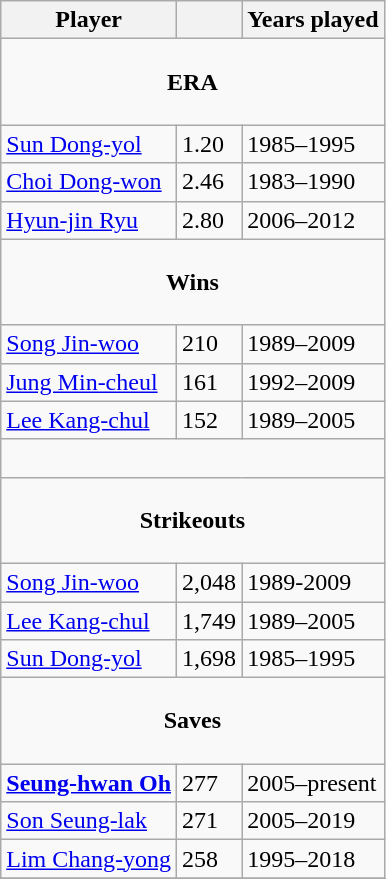<table class="wikitable" style="clear: both;">
<tr>
<th>Player</th>
<th></th>
<th>Years played</th>
</tr>
<tr>
<td colspan="3" style="text-align:center; height:50px;"><strong>ERA</strong><br></td>
</tr>
<tr>
<td> <a href='#'>Sun Dong-yol</a></td>
<td>1.20</td>
<td>1985–1995</td>
</tr>
<tr>
<td> <a href='#'>Choi Dong-won</a></td>
<td>2.46</td>
<td>1983–1990</td>
</tr>
<tr>
<td> <a href='#'>Hyun-jin Ryu</a></td>
<td>2.80</td>
<td>2006–2012</td>
</tr>
<tr>
<td colspan="3" style="text-align:center; height:50px;"><strong>Wins</strong><br> </td>
</tr>
<tr>
<td> <a href='#'>Song Jin-woo</a></td>
<td>210</td>
<td>1989–2009</td>
</tr>
<tr>
<td> <a href='#'>Jung Min-cheul</a></td>
<td>161</td>
<td>1992–2009</td>
</tr>
<tr>
<td> <a href='#'>Lee Kang-chul</a></td>
<td>152</td>
<td>1989–2005</td>
</tr>
<tr>
<td colspan=3> </td>
</tr>
<tr>
<td colspan="3" style="text-align:center; height:50px;"><strong>Strikeouts</strong><br> </td>
</tr>
<tr>
<td> <a href='#'>Song Jin-woo</a></td>
<td>2,048</td>
<td>1989-2009</td>
</tr>
<tr>
<td> <a href='#'>Lee Kang-chul</a></td>
<td>1,749</td>
<td>1989–2005</td>
</tr>
<tr>
<td> <a href='#'>Sun Dong-yol</a></td>
<td>1,698</td>
<td>1985–1995</td>
</tr>
<tr>
<td colspan="3" style="text-align:center; height:50px;"><strong>Saves</strong><br> </td>
</tr>
<tr>
<td> <strong><a href='#'>Seung-hwan Oh</a></strong></td>
<td>277</td>
<td>2005–present</td>
</tr>
<tr>
<td> <a href='#'>Son Seung-lak</a></td>
<td>271</td>
<td>2005–2019</td>
</tr>
<tr>
<td> <a href='#'>Lim Chang-yong</a></td>
<td>258</td>
<td>1995–2018</td>
</tr>
<tr>
</tr>
</table>
